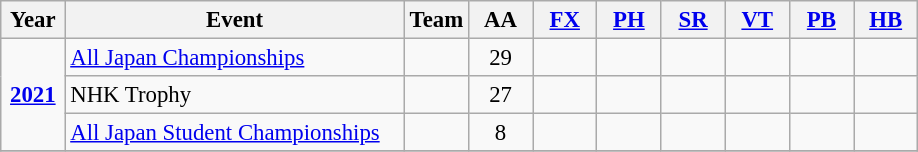<table class="wikitable sortable" style="text-align:center; font-size:95%;">
<tr>
<th width=7% class=unsortable>Year</th>
<th width=37% class=unsortable>Event</th>
<th width=7% class=unsortable>Team</th>
<th width=7% class=unsortable>AA</th>
<th width=7% class=unsortable><a href='#'>FX</a></th>
<th width=7% class=unsortable><a href='#'>PH</a></th>
<th width=7% class=unsortable><a href='#'>SR</a></th>
<th width=7% class=unsortable><a href='#'>VT</a></th>
<th width=7% class=unsortable><a href='#'>PB</a></th>
<th width=7% class=unsortable><a href='#'>HB</a></th>
</tr>
<tr>
<td rowspan="3"><strong><a href='#'>2021</a></strong></td>
<td align=left><a href='#'>All Japan Championships</a></td>
<td></td>
<td>29</td>
<td></td>
<td></td>
<td></td>
<td></td>
<td></td>
<td></td>
</tr>
<tr>
<td align=left>NHK Trophy</td>
<td></td>
<td>27</td>
<td></td>
<td></td>
<td></td>
<td></td>
<td></td>
<td></td>
</tr>
<tr>
<td align=left><a href='#'>All Japan Student Championships</a></td>
<td></td>
<td>8</td>
<td></td>
<td></td>
<td></td>
<td></td>
<td></td>
<td></td>
</tr>
<tr>
</tr>
</table>
